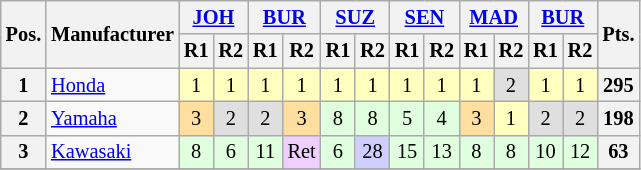<table class="wikitable" style="font-size:85%; text-align:center;">
<tr>
<th rowspan="2">Pos.</th>
<th rowspan="2">Manufacturer</th>
<th colspan="2"><a href='#'>JOH</a><br></th>
<th colspan="2"><a href='#'>BUR</a><br></th>
<th colspan="2"><a href='#'>SUZ</a><br></th>
<th colspan="2"><a href='#'>SEN</a><br></th>
<th colspan="2"><a href='#'>MAD</a><br></th>
<th colspan="2"><a href='#'>BUR</a><br></th>
<th rowspan="2">Pts.</th>
</tr>
<tr>
<th>R1</th>
<th>R2</th>
<th>R1</th>
<th>R2</th>
<th>R1</th>
<th>R2</th>
<th>R1</th>
<th>R2</th>
<th>R1</th>
<th>R2</th>
<th>R1</th>
<th>R2</th>
</tr>
<tr>
<th>1</th>
<td align=left> <a href='#'>Honda</a></td>
<td style="background:#ffffbf;">1</td>
<td style="background:#ffffbf;">1</td>
<td style="background:#ffffbf;">1</td>
<td style="background:#ffffbf;">1</td>
<td style="background:#ffffbf;">1</td>
<td style="background:#ffffbf;">1</td>
<td style="background:#ffffbf;">1</td>
<td style="background:#ffffbf;">1</td>
<td style="background:#ffffbf;">1</td>
<td style="background:#dfdfdf;">2</td>
<td style="background:#ffffbf;">1</td>
<td style="background:#ffffbf;">1</td>
<th>295</th>
</tr>
<tr>
<th>2</th>
<td align=left> <a href='#'>Yamaha</a></td>
<td style="background:#ffdf9f;">3</td>
<td style="background:#dfdfdf;">2</td>
<td style="background:#dfdfdf;">2</td>
<td style="background:#ffdf9f;">3</td>
<td style="background:#dfffdf;">8</td>
<td style="background:#dfffdf;">8</td>
<td style="background:#dfffdf;">5</td>
<td style="background:#dfffdf;">4</td>
<td style="background:#ffdf9f;">3</td>
<td style="background:#ffffbf;">1</td>
<td style="background:#dfdfdf;">2</td>
<td style="background:#dfdfdf;">2</td>
<th>198</th>
</tr>
<tr>
<th>3</th>
<td align=left> <a href='#'>Kawasaki</a></td>
<td style="background:#dfffdf;">8</td>
<td style="background:#dfffdf;">6</td>
<td style="background:#dfffdf;">11</td>
<td style="background:#efcfff;">Ret</td>
<td style="background:#dfffdf;">6</td>
<td style="background:#cfcfff;">28</td>
<td style="background:#dfffdf;">15</td>
<td style="background:#dfffdf;">13</td>
<td style="background:#dfffdf;">8</td>
<td style="background:#dfffdf;">8</td>
<td style="background:#dfffdf;">10</td>
<td style="background:#dfffdf;">12</td>
<th>63</th>
</tr>
<tr>
</tr>
</table>
